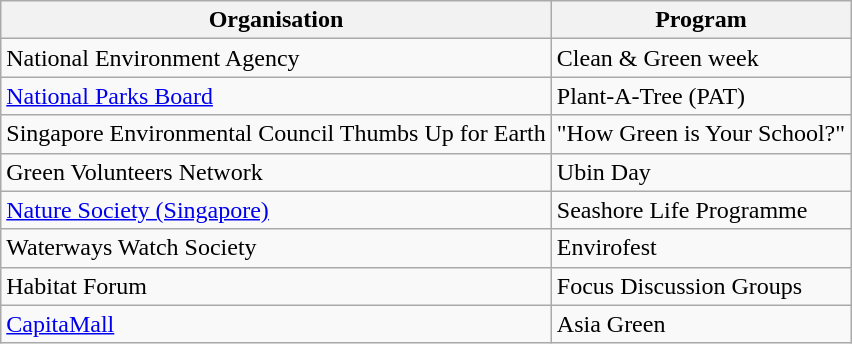<table class="wikitable">
<tr>
<th>Organisation</th>
<th>Program</th>
</tr>
<tr>
<td>National Environment Agency</td>
<td>Clean & Green week</td>
</tr>
<tr>
<td><a href='#'>National Parks Board</a></td>
<td>Plant-A-Tree (PAT)</td>
</tr>
<tr>
<td>Singapore Environmental Council Thumbs Up for Earth</td>
<td>"How Green is Your School?"</td>
</tr>
<tr>
<td>Green Volunteers Network</td>
<td>Ubin Day</td>
</tr>
<tr>
<td><a href='#'>Nature Society (Singapore)</a></td>
<td>Seashore Life Programme</td>
</tr>
<tr>
<td>Waterways Watch Society</td>
<td>Envirofest</td>
</tr>
<tr>
<td>Habitat Forum</td>
<td>Focus Discussion Groups</td>
</tr>
<tr>
<td><a href='#'>CapitaMall</a></td>
<td>Asia Green</td>
</tr>
</table>
